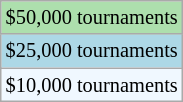<table class="wikitable" style="font-size:85%">
<tr style="background:#addfad;">
<td>$50,000 tournaments</td>
</tr>
<tr style="background:lightblue;">
<td>$25,000 tournaments</td>
</tr>
<tr style="background:#f0f8ff;">
<td>$10,000 tournaments</td>
</tr>
</table>
